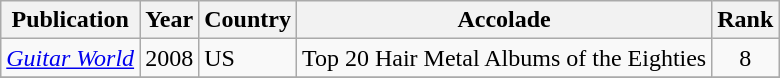<table class="wikitable">
<tr>
<th>Publication</th>
<th>Year</th>
<th>Country</th>
<th>Accolade</th>
<th>Rank</th>
</tr>
<tr>
<td><em><a href='#'>Guitar World</a></em></td>
<td>2008</td>
<td>US</td>
<td>Top 20 Hair Metal Albums of the Eighties</td>
<td align="center">8</td>
</tr>
<tr>
</tr>
</table>
